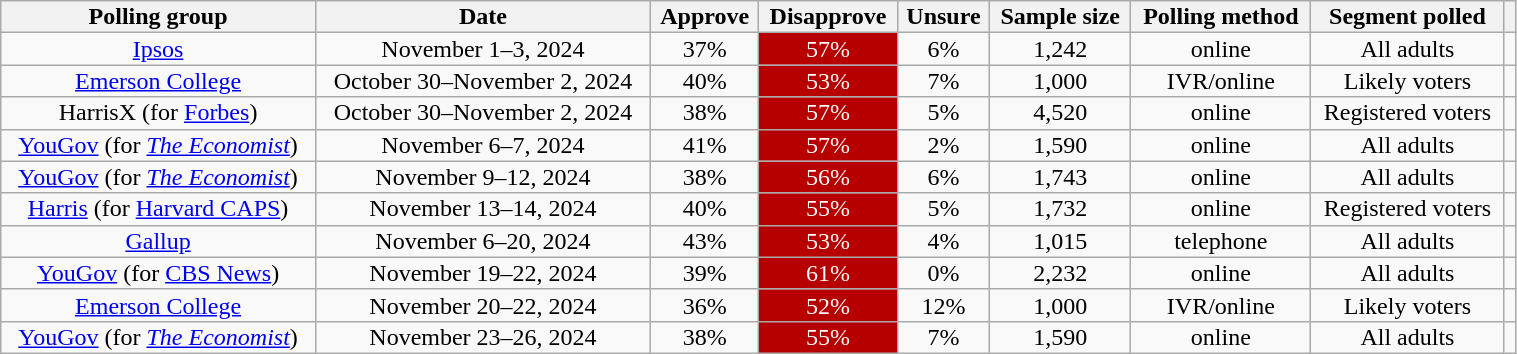<table class="wikitable sortable" style="text-align:center;line-height:14px;width: 80%;">
<tr>
<th class="unsortable">Polling group</th>
<th>Date</th>
<th>Approve</th>
<th>Disapprove</th>
<th>Unsure</th>
<th>Sample size</th>
<th>Polling method</th>
<th class="unsortable">Segment polled</th>
<th class="unsortable"></th>
</tr>
<tr>
<td><a href='#'>Ipsos</a></td>
<td>November 1–3, 2024</td>
<td>37%</td>
<td style="background: #B60000; color: white">57%</td>
<td>6%</td>
<td>1,242</td>
<td>online</td>
<td>All adults</td>
<td></td>
</tr>
<tr>
<td><a href='#'>Emerson College</a></td>
<td>October 30–November 2, 2024</td>
<td>40%</td>
<td style="background: #B60000; color: white">53%</td>
<td>7%</td>
<td>1,000</td>
<td>IVR/online</td>
<td>Likely voters</td>
<td></td>
</tr>
<tr>
<td>HarrisX (for <a href='#'>Forbes</a>)</td>
<td>October 30–November 2, 2024</td>
<td>38%</td>
<td style="background: #B60000; color: white">57%</td>
<td>5%</td>
<td>4,520</td>
<td>online</td>
<td>Registered voters</td>
<td></td>
</tr>
<tr>
<td><a href='#'>YouGov</a> (for <em><a href='#'>The Economist</a></em>)</td>
<td>November 6–7, 2024</td>
<td>41%</td>
<td style="background: #B60000; color: white">57%</td>
<td>2%</td>
<td>1,590</td>
<td>online</td>
<td>All adults</td>
<td></td>
</tr>
<tr>
<td><a href='#'>YouGov</a> (for <em><a href='#'>The Economist</a></em>)</td>
<td>November 9–12, 2024</td>
<td>38%</td>
<td style="background: #B60000; color: white">56%</td>
<td>6%</td>
<td>1,743</td>
<td>online</td>
<td>All adults</td>
<td></td>
</tr>
<tr>
<td><a href='#'>Harris</a> (for <a href='#'>Harvard CAPS</a>)</td>
<td>November 13–14, 2024</td>
<td>40%</td>
<td style="background: #B60000; color: white">55%</td>
<td>5%</td>
<td>1,732</td>
<td>online</td>
<td>Registered voters</td>
<td></td>
</tr>
<tr>
<td><a href='#'>Gallup</a></td>
<td>November 6–20, 2024</td>
<td>43%</td>
<td style="background: #B60000; color: white">53%</td>
<td>4%</td>
<td>1,015</td>
<td>telephone</td>
<td>All adults</td>
<td></td>
</tr>
<tr>
<td><a href='#'>YouGov</a> (for <a href='#'>CBS News</a>)</td>
<td>November 19–22, 2024</td>
<td>39%</td>
<td style="background: #B60000; color: white">61%</td>
<td>0%</td>
<td>2,232</td>
<td>online</td>
<td rowspan="1">All adults</td>
<td></td>
</tr>
<tr>
<td><a href='#'>Emerson College</a></td>
<td>November 20–22, 2024</td>
<td>36%</td>
<td style="background: #B60000; color: white">52%</td>
<td>12%</td>
<td>1,000</td>
<td>IVR/online</td>
<td rowspan="1">Likely voters</td>
<td></td>
</tr>
<tr>
<td><a href='#'>YouGov</a> (for <em><a href='#'>The Economist</a></em>)</td>
<td>November 23–26, 2024</td>
<td>38%</td>
<td style="background: #B60000; color: white">55%</td>
<td>7%</td>
<td>1,590</td>
<td>online</td>
<td>All adults</td>
<td></td>
</tr>
</table>
